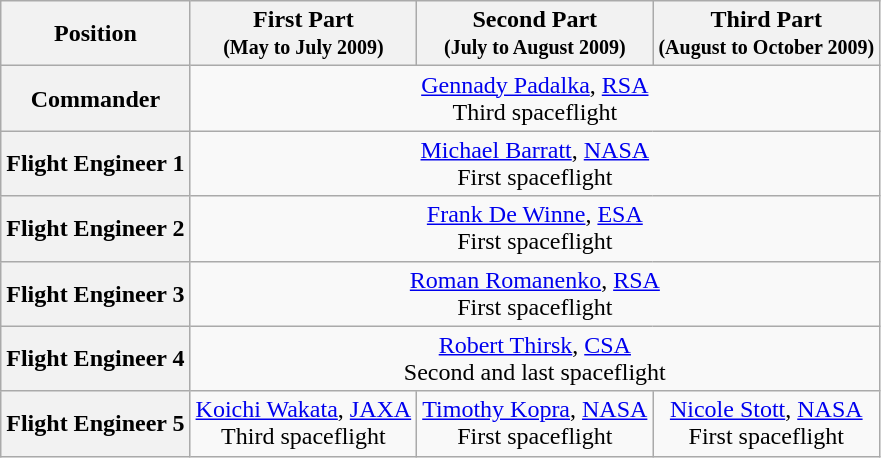<table class="wikitable" style="text-align: center;">
<tr>
<th>Position</th>
<th>First Part<br><small>(May to July 2009)</small></th>
<th>Second Part<br><small>(July to August 2009)</small></th>
<th>Third Part<br><small>(August to October 2009)</small></th>
</tr>
<tr>
<th>Commander</th>
<td colspan=3> <a href='#'>Gennady Padalka</a>, <a href='#'>RSA</a><br>Third spaceflight</td>
</tr>
<tr>
<th>Flight Engineer 1</th>
<td colspan=3> <a href='#'>Michael Barratt</a>, <a href='#'>NASA</a><br>First spaceflight</td>
</tr>
<tr>
<th>Flight Engineer 2</th>
<td colspan=3> <a href='#'>Frank De Winne</a>, <a href='#'>ESA</a><br>First spaceflight</td>
</tr>
<tr>
<th>Flight Engineer 3</th>
<td colspan=3> <a href='#'>Roman Romanenko</a>, <a href='#'>RSA</a><br>First spaceflight</td>
</tr>
<tr>
<th>Flight Engineer 4</th>
<td colspan=3> <a href='#'>Robert Thirsk</a>, <a href='#'>CSA</a><br>Second and last spaceflight</td>
</tr>
<tr>
<th>Flight Engineer 5</th>
<td> <a href='#'>Koichi Wakata</a>, <a href='#'>JAXA</a><br>Third spaceflight</td>
<td> <a href='#'>Timothy Kopra</a>, <a href='#'>NASA</a><br>First spaceflight</td>
<td> <a href='#'>Nicole Stott</a>, <a href='#'>NASA</a><br>First spaceflight</td>
</tr>
</table>
